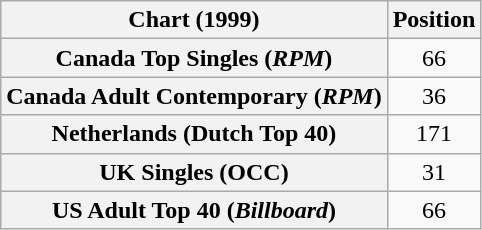<table class="wikitable sortable plainrowheaders" style="text-align:center">
<tr>
<th scope="col">Chart (1999)</th>
<th scope="col">Position</th>
</tr>
<tr>
<th scope="row">Canada Top Singles (<em>RPM</em>)</th>
<td>66</td>
</tr>
<tr>
<th scope="row">Canada Adult Contemporary (<em>RPM</em>)</th>
<td>36</td>
</tr>
<tr>
<th scope="row">Netherlands (Dutch Top 40)</th>
<td>171</td>
</tr>
<tr>
<th scope="row">UK Singles (OCC)</th>
<td>31</td>
</tr>
<tr>
<th scope="row">US Adult Top 40 (<em>Billboard</em>)</th>
<td>66</td>
</tr>
</table>
